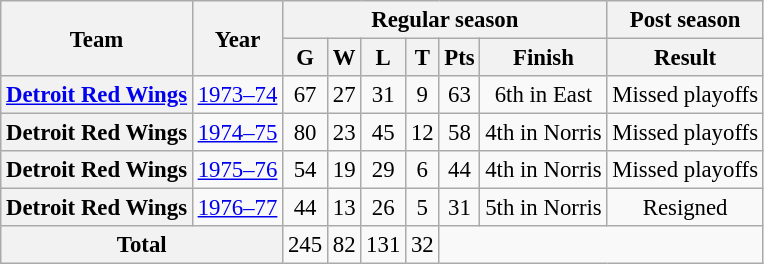<table class="wikitable" style="font-size: 95%; text-align:center;">
<tr>
<th rowspan="2">Team</th>
<th rowspan="2">Year</th>
<th colspan="6">Regular season</th>
<th colspan="1">Post season</th>
</tr>
<tr>
<th>G</th>
<th>W</th>
<th>L</th>
<th>T</th>
<th>Pts</th>
<th>Finish</th>
<th>Result</th>
</tr>
<tr>
<th><a href='#'>Detroit Red Wings</a></th>
<td><a href='#'>1973–74</a></td>
<td>67</td>
<td>27</td>
<td>31</td>
<td>9</td>
<td>63</td>
<td>6th in East</td>
<td>Missed playoffs</td>
</tr>
<tr>
<th>Detroit Red Wings</th>
<td><a href='#'>1974–75</a></td>
<td>80</td>
<td>23</td>
<td>45</td>
<td>12</td>
<td>58</td>
<td>4th in Norris</td>
<td>Missed playoffs</td>
</tr>
<tr>
<th>Detroit Red Wings</th>
<td><a href='#'>1975–76</a></td>
<td>54</td>
<td>19</td>
<td>29</td>
<td>6</td>
<td>44</td>
<td>4th in Norris</td>
<td>Missed playoffs</td>
</tr>
<tr>
<th>Detroit Red Wings</th>
<td><a href='#'>1976–77</a></td>
<td>44</td>
<td>13</td>
<td>26</td>
<td>5</td>
<td>31</td>
<td>5th in Norris</td>
<td>Resigned</td>
</tr>
<tr>
<th colspan="2">Total</th>
<td>245</td>
<td>82</td>
<td>131</td>
<td>32</td>
</tr>
</table>
